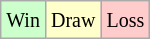<table class="wikitable">
<tr>
<td style="background-color: #CCFFCC;"><small>Win</small></td>
<td style="background-color: #FFFFCC;"><small>Draw</small></td>
<td style="background-color: #FFCCCC;"><small>Loss</small></td>
</tr>
</table>
